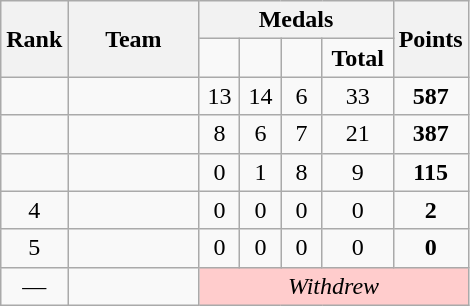<table class="wikitable">
<tr>
<th rowspan=2>Rank</th>
<th style="width:80px;" rowspan="2">Team</th>
<th colspan=4>Medals</th>
<th rowspan=2>Points</th>
</tr>
<tr style="text-align:center;">
<td style="width:20px; "></td>
<td style="width:20px; "></td>
<td style="width:20px; "></td>
<td style="width:40px; "><strong>Total</strong></td>
</tr>
<tr>
<td align=center></td>
<td></td>
<td align=center>13</td>
<td align=center>14</td>
<td align=center>6</td>
<td align=center>33</td>
<td align=center><strong>587</strong></td>
</tr>
<tr>
<td align=center></td>
<td></td>
<td align=center>8</td>
<td align=center>6</td>
<td align=center>7</td>
<td align=center>21</td>
<td align=center><strong>387</strong></td>
</tr>
<tr>
<td align=center></td>
<td></td>
<td align=center>0</td>
<td align=center>1</td>
<td align=center>8</td>
<td align=center>9</td>
<td align=center><strong>115</strong></td>
</tr>
<tr>
<td align=center>4</td>
<td></td>
<td align=center>0</td>
<td align=center>0</td>
<td align=center>0</td>
<td align=center>0</td>
<td align=center><strong>2</strong></td>
</tr>
<tr>
<td align=center>5</td>
<td></td>
<td align=center>0</td>
<td align=center>0</td>
<td align=center>0</td>
<td align=center>0</td>
<td align=center><strong>0</strong></td>
</tr>
<tr>
<td align=center>—</td>
<td></td>
<td colspan="5" rowspan="3" style="background:#fcc; text-align:center;"><em>Withdrew</em></td>
</tr>
</table>
